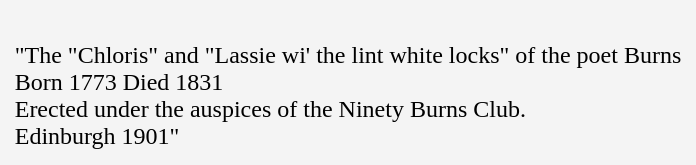<table cellpadding=10 border="0" align=center>
<tr>
<td bgcolor=#f4f4f4><br>"The "Chloris" and "Lassie wi' the lint white locks" of the poet Burns<br>
Born 1773 Died 1831<br>
Erected under the auspices of the Ninety Burns Club.<br>
Edinburgh 1901"<br></td>
</tr>
</table>
